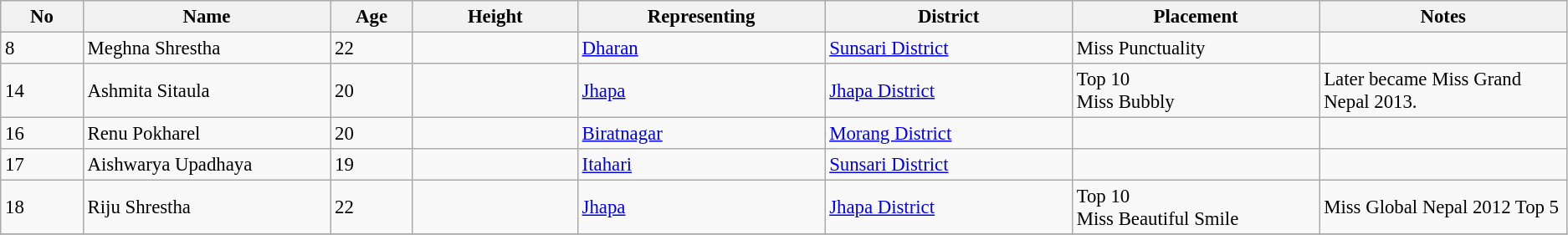<table class="wikitable sortable" style="font-size: 95%;">
<tr>
<th width="05%">No</th>
<th width="15%">Name</th>
<th width="05%">Age</th>
<th width="10%">Height</th>
<th width="15%">Representing</th>
<th width="15%">District</th>
<th width="15%">Placement</th>
<th width="15%">Notes</th>
</tr>
<tr>
<td>8</td>
<td>Meghna Shrestha</td>
<td>22</td>
<td></td>
<td><a href='#'>Dharan</a></td>
<td><a href='#'>Sunsari District</a></td>
<td>Miss Punctuality</td>
<td></td>
</tr>
<tr>
<td>14</td>
<td>Ashmita Sitaula</td>
<td>20</td>
<td></td>
<td><a href='#'>Jhapa</a></td>
<td><a href='#'>Jhapa District</a></td>
<td>Top 10<br> Miss Bubbly</td>
<td>Later became  Miss Grand Nepal 2013.</td>
</tr>
<tr>
<td>16</td>
<td>Renu Pokharel</td>
<td>20</td>
<td></td>
<td><a href='#'>Biratnagar</a></td>
<td><a href='#'>Morang District</a></td>
<td></td>
<td></td>
</tr>
<tr>
<td>17</td>
<td>Aishwarya Upadhaya</td>
<td>19</td>
<td></td>
<td><a href='#'>Itahari</a></td>
<td><a href='#'>Sunsari District</a></td>
<td></td>
<td></td>
</tr>
<tr>
<td>18</td>
<td>Riju Shrestha</td>
<td>22</td>
<td></td>
<td><a href='#'>Jhapa</a></td>
<td><a href='#'>Jhapa District</a></td>
<td>Top 10<br> Miss Beautiful Smile</td>
<td>Miss Global Nepal 2012 Top 5</td>
</tr>
<tr>
</tr>
</table>
